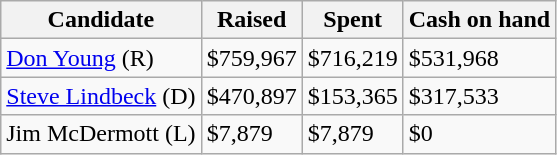<table class="wikitable sortable">
<tr>
<th>Candidate</th>
<th>Raised</th>
<th>Spent</th>
<th>Cash on hand</th>
</tr>
<tr>
<td><a href='#'>Don Young</a> (R)</td>
<td>$759,967</td>
<td>$716,219</td>
<td>$531,968</td>
</tr>
<tr>
<td><a href='#'>Steve Lindbeck</a> (D)</td>
<td>$470,897</td>
<td>$153,365</td>
<td>$317,533</td>
</tr>
<tr>
<td>Jim McDermott (L)</td>
<td>$7,879</td>
<td>$7,879</td>
<td>$0</td>
</tr>
</table>
